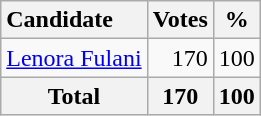<table class="wikitable sortable plainrowheaders" style="text-align:right;">
<tr>
<th style="text-align:left;">Candidate</th>
<th>Votes</th>
<th>%</th>
</tr>
<tr>
<td style="text-align:left;"><a href='#'>Lenora Fulani</a></td>
<td>170</td>
<td>100</td>
</tr>
<tr class="sortbottom">
<th>Total</th>
<th>170</th>
<th>100</th>
</tr>
</table>
